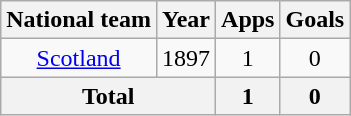<table class=wikitable style="text-align: center">
<tr>
<th>National team</th>
<th>Year</th>
<th>Apps</th>
<th>Goals</th>
</tr>
<tr>
<td><a href='#'>Scotland</a></td>
<td>1897</td>
<td>1</td>
<td>0</td>
</tr>
<tr>
<th colspan=2>Total</th>
<th>1</th>
<th>0</th>
</tr>
</table>
